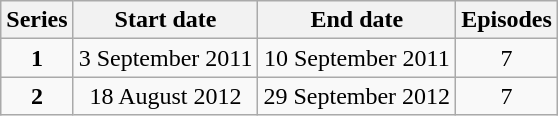<table class="wikitable" style="text-align:center;">
<tr>
<th>Series</th>
<th>Start date</th>
<th>End date</th>
<th>Episodes</th>
</tr>
<tr>
<td><strong>1</strong></td>
<td>3 September 2011</td>
<td>10 September 2011</td>
<td>7</td>
</tr>
<tr>
<td><strong>2</strong></td>
<td>18 August 2012</td>
<td>29 September 2012</td>
<td>7</td>
</tr>
</table>
